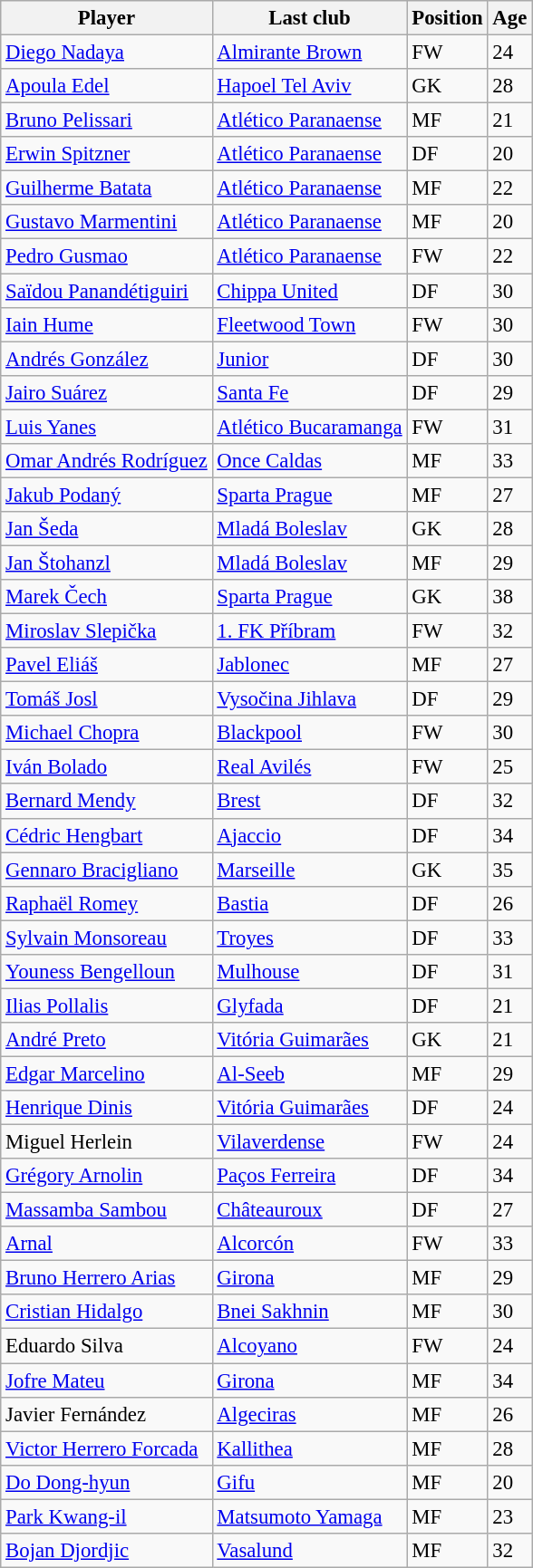<table class="wikitable sortable" style="text-align:left; font-size:95%">
<tr>
<th>Player</th>
<th>Last club</th>
<th>Position</th>
<th>Age</th>
</tr>
<tr>
<td> <a href='#'>Diego Nadaya</a></td>
<td> <a href='#'>Almirante Brown</a></td>
<td>FW</td>
<td>24</td>
</tr>
<tr>
<td> <a href='#'>Apoula Edel</a></td>
<td> <a href='#'>Hapoel Tel Aviv</a></td>
<td>GK</td>
<td>28</td>
</tr>
<tr>
<td> <a href='#'>Bruno Pelissari</a></td>
<td> <a href='#'>Atlético Paranaense</a></td>
<td>MF</td>
<td>21</td>
</tr>
<tr>
<td> <a href='#'>Erwin Spitzner</a></td>
<td> <a href='#'>Atlético Paranaense</a></td>
<td>DF</td>
<td>20</td>
</tr>
<tr>
<td> <a href='#'>Guilherme Batata</a></td>
<td> <a href='#'>Atlético Paranaense</a></td>
<td>MF</td>
<td>22</td>
</tr>
<tr>
<td> <a href='#'>Gustavo Marmentini</a></td>
<td> <a href='#'>Atlético Paranaense</a></td>
<td>MF</td>
<td>20</td>
</tr>
<tr>
<td> <a href='#'>Pedro Gusmao</a></td>
<td> <a href='#'>Atlético Paranaense</a></td>
<td>FW</td>
<td>22</td>
</tr>
<tr>
<td> <a href='#'>Saïdou Panandétiguiri</a></td>
<td> <a href='#'>Chippa United</a></td>
<td>DF</td>
<td>30</td>
</tr>
<tr>
<td> <a href='#'>Iain Hume</a></td>
<td> <a href='#'>Fleetwood Town</a></td>
<td>FW</td>
<td>30</td>
</tr>
<tr>
<td> <a href='#'>Andrés González</a></td>
<td> <a href='#'>Junior</a></td>
<td>DF</td>
<td>30</td>
</tr>
<tr>
<td> <a href='#'>Jairo Suárez</a></td>
<td> <a href='#'>Santa Fe</a></td>
<td>DF</td>
<td>29</td>
</tr>
<tr>
<td> <a href='#'>Luis Yanes</a></td>
<td> <a href='#'>Atlético Bucaramanga</a></td>
<td>FW</td>
<td>31</td>
</tr>
<tr>
<td> <a href='#'>Omar Andrés Rodríguez</a></td>
<td> <a href='#'>Once Caldas</a></td>
<td>MF</td>
<td>33</td>
</tr>
<tr>
<td> <a href='#'>Jakub Podaný</a></td>
<td> <a href='#'>Sparta Prague</a></td>
<td>MF</td>
<td>27</td>
</tr>
<tr>
<td> <a href='#'>Jan Šeda</a></td>
<td> <a href='#'>Mladá Boleslav</a></td>
<td>GK</td>
<td>28</td>
</tr>
<tr>
<td> <a href='#'>Jan Štohanzl</a></td>
<td> <a href='#'>Mladá Boleslav</a></td>
<td>MF</td>
<td>29</td>
</tr>
<tr>
<td> <a href='#'>Marek Čech</a></td>
<td> <a href='#'>Sparta Prague</a></td>
<td>GK</td>
<td>38</td>
</tr>
<tr>
<td> <a href='#'>Miroslav Slepička</a></td>
<td> <a href='#'>1. FK Příbram</a></td>
<td>FW</td>
<td>32</td>
</tr>
<tr>
<td> <a href='#'>Pavel Eliáš</a></td>
<td> <a href='#'>Jablonec</a></td>
<td>MF</td>
<td>27</td>
</tr>
<tr>
<td> <a href='#'>Tomáš Josl</a></td>
<td> <a href='#'>Vysočina Jihlava</a></td>
<td>DF</td>
<td>29</td>
</tr>
<tr>
<td> <a href='#'>Michael Chopra</a></td>
<td> <a href='#'>Blackpool</a></td>
<td>FW</td>
<td>30</td>
</tr>
<tr>
<td> <a href='#'>Iván Bolado</a></td>
<td> <a href='#'>Real Avilés</a></td>
<td>FW</td>
<td>25</td>
</tr>
<tr>
<td> <a href='#'>Bernard Mendy</a></td>
<td> <a href='#'>Brest</a></td>
<td>DF</td>
<td>32</td>
</tr>
<tr>
<td> <a href='#'>Cédric Hengbart</a></td>
<td> <a href='#'>Ajaccio</a></td>
<td>DF</td>
<td>34</td>
</tr>
<tr>
<td> <a href='#'>Gennaro Bracigliano</a></td>
<td> <a href='#'>Marseille</a></td>
<td>GK</td>
<td>35</td>
</tr>
<tr>
<td> <a href='#'>Raphaël Romey</a></td>
<td> <a href='#'>Bastia</a></td>
<td>DF</td>
<td>26</td>
</tr>
<tr>
<td> <a href='#'>Sylvain Monsoreau</a></td>
<td> <a href='#'>Troyes</a></td>
<td>DF</td>
<td>33</td>
</tr>
<tr>
<td> <a href='#'>Youness Bengelloun</a></td>
<td> <a href='#'>Mulhouse</a></td>
<td>DF</td>
<td>31</td>
</tr>
<tr>
<td> <a href='#'>Ilias Pollalis</a></td>
<td> <a href='#'>Glyfada</a></td>
<td>DF</td>
<td>21</td>
</tr>
<tr>
<td> <a href='#'>André Preto</a></td>
<td> <a href='#'>Vitória Guimarães</a></td>
<td>GK</td>
<td>21</td>
</tr>
<tr>
<td> <a href='#'>Edgar Marcelino</a></td>
<td> <a href='#'>Al-Seeb</a></td>
<td>MF</td>
<td>29</td>
</tr>
<tr>
<td> <a href='#'>Henrique Dinis</a></td>
<td> <a href='#'>Vitória Guimarães</a></td>
<td>DF</td>
<td>24</td>
</tr>
<tr>
<td> Miguel Herlein</td>
<td> <a href='#'>Vilaverdense</a></td>
<td>FW</td>
<td>24</td>
</tr>
<tr>
<td> <a href='#'>Grégory Arnolin</a></td>
<td> <a href='#'>Paços Ferreira</a></td>
<td>DF</td>
<td>34</td>
</tr>
<tr>
<td> <a href='#'>Massamba Sambou</a></td>
<td> <a href='#'>Châteauroux</a></td>
<td>DF</td>
<td>27</td>
</tr>
<tr>
<td> <a href='#'>Arnal</a></td>
<td> <a href='#'>Alcorcón</a></td>
<td>FW</td>
<td>33</td>
</tr>
<tr>
<td> <a href='#'>Bruno Herrero Arias</a></td>
<td> <a href='#'>Girona</a></td>
<td>MF</td>
<td>29</td>
</tr>
<tr>
<td> <a href='#'>Cristian Hidalgo</a></td>
<td> <a href='#'>Bnei Sakhnin</a></td>
<td>MF</td>
<td>30</td>
</tr>
<tr>
<td> Eduardo Silva</td>
<td> <a href='#'>Alcoyano</a></td>
<td>FW</td>
<td>24</td>
</tr>
<tr>
<td> <a href='#'>Jofre Mateu</a></td>
<td> <a href='#'>Girona</a></td>
<td>MF</td>
<td>34</td>
</tr>
<tr>
<td> Javier Fernández</td>
<td> <a href='#'>Algeciras</a></td>
<td>MF</td>
<td>26</td>
</tr>
<tr>
<td> <a href='#'>Victor Herrero Forcada</a></td>
<td> <a href='#'>Kallithea</a></td>
<td>MF</td>
<td>28</td>
</tr>
<tr>
<td> <a href='#'>Do Dong-hyun</a></td>
<td> <a href='#'>Gifu</a></td>
<td>MF</td>
<td>20</td>
</tr>
<tr>
<td> <a href='#'>Park Kwang-il</a></td>
<td> <a href='#'>Matsumoto Yamaga</a></td>
<td>MF</td>
<td>23</td>
</tr>
<tr>
<td> <a href='#'>Bojan Djordjic</a></td>
<td> <a href='#'>Vasalund</a></td>
<td>MF</td>
<td>32</td>
</tr>
</table>
